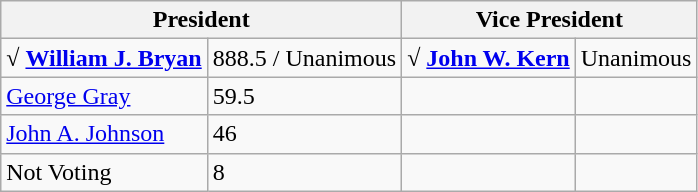<table class="wikitable">
<tr>
<th colspan=2>President</th>
<th colspan=2>Vice President</th>
</tr>
<tr>
<td>√ <strong><a href='#'>William J. Bryan</a></strong></td>
<td>888.5 / Unanimous</td>
<td>√ <strong><a href='#'>John W. Kern</a></strong></td>
<td>Unanimous</td>
</tr>
<tr>
<td><a href='#'>George Gray</a></td>
<td>59.5</td>
<td></td>
<td></td>
</tr>
<tr>
<td><a href='#'>John A. Johnson</a></td>
<td>46</td>
<td></td>
<td></td>
</tr>
<tr>
<td>Not Voting</td>
<td>8</td>
<td></td>
<td></td>
</tr>
</table>
